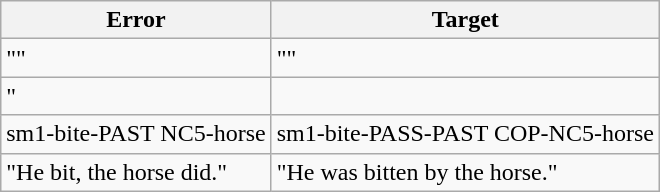<table class="wikitable">
<tr>
<th>Error</th>
<th>Target</th>
</tr>
<tr>
<td>""</td>
<td>""</td>
</tr>
<tr>
<td>"</td>
<td></td>
</tr>
<tr>
<td>sm1-bite-PAST NC5-horse</td>
<td>sm1-bite-PASS-PAST COP-NC5-horse</td>
</tr>
<tr>
<td>"He bit, the horse did."</td>
<td>"He was bitten by the horse."</td>
</tr>
</table>
